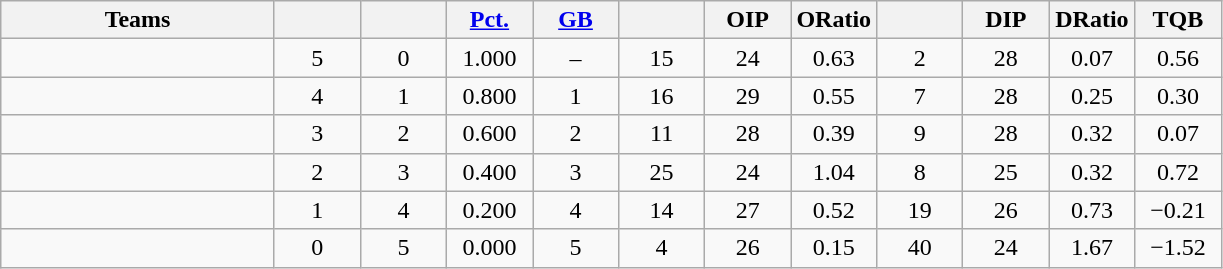<table class="wikitable" style="text-align:center;">
<tr>
<th width=175px>Teams</th>
<th width=50px></th>
<th width=50px></th>
<th width=50px><a href='#'>Pct.</a></th>
<th width=50px><a href='#'>GB</a></th>
<th width=50px></th>
<th width=50px>OIP</th>
<th width=50px>ORatio</th>
<th width=50px></th>
<th width=50px>DIP</th>
<th width=50px>DRatio</th>
<th width=50px>TQB</th>
</tr>
<tr>
<td align=left></td>
<td>5</td>
<td>0</td>
<td>1.000</td>
<td>–</td>
<td>15</td>
<td>24</td>
<td>0.63</td>
<td>2</td>
<td>28</td>
<td>0.07</td>
<td>0.56</td>
</tr>
<tr>
<td align=left></td>
<td>4</td>
<td>1</td>
<td>0.800</td>
<td>1</td>
<td>16</td>
<td>29</td>
<td>0.55</td>
<td>7</td>
<td>28</td>
<td>0.25</td>
<td>0.30</td>
</tr>
<tr>
<td align=left></td>
<td>3</td>
<td>2</td>
<td>0.600</td>
<td>2</td>
<td>11</td>
<td>28</td>
<td>0.39</td>
<td>9</td>
<td>28</td>
<td>0.32</td>
<td>0.07</td>
</tr>
<tr>
<td align=left></td>
<td>2</td>
<td>3</td>
<td>0.400</td>
<td>3</td>
<td>25</td>
<td>24</td>
<td>1.04</td>
<td>8</td>
<td>25</td>
<td>0.32</td>
<td>0.72</td>
</tr>
<tr>
<td align=left></td>
<td>1</td>
<td>4</td>
<td>0.200</td>
<td>4</td>
<td>14</td>
<td>27</td>
<td>0.52</td>
<td>19</td>
<td>26</td>
<td>0.73</td>
<td>−0.21</td>
</tr>
<tr>
<td align=left></td>
<td>0</td>
<td>5</td>
<td>0.000</td>
<td>5</td>
<td>4</td>
<td>26</td>
<td>0.15</td>
<td>40</td>
<td>24</td>
<td>1.67</td>
<td>−1.52</td>
</tr>
</table>
